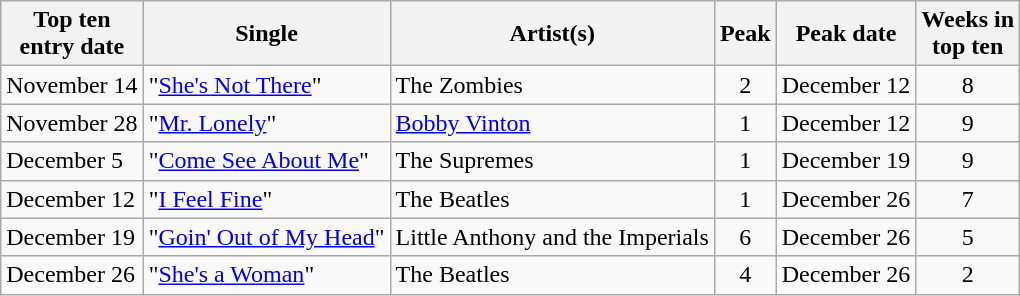<table class="plainrowheaders sortable wikitable">
<tr>
<th>Top ten<br>entry date</th>
<th>Single</th>
<th>Artist(s)</th>
<th data-sort-type="number">Peak</th>
<th>Peak date</th>
<th data-sort-type="number">Weeks in<br>top ten</th>
</tr>
<tr>
<td>November 14</td>
<td>"<a href='#'>She's Not There</a>"</td>
<td>The Zombies</td>
<td align=center>2</td>
<td>December 12</td>
<td align=center>8</td>
</tr>
<tr>
<td>November 28</td>
<td>"<a href='#'>Mr. Lonely</a>"</td>
<td><a href='#'>Bobby Vinton</a></td>
<td align=center>1</td>
<td>December 12</td>
<td align=center>9</td>
</tr>
<tr>
<td>December 5</td>
<td>"<a href='#'>Come See About Me</a>"</td>
<td>The Supremes</td>
<td align=center>1</td>
<td>December 19</td>
<td align=center>9</td>
</tr>
<tr>
<td>December 12</td>
<td>"<a href='#'>I Feel Fine</a>"</td>
<td>The Beatles</td>
<td align=center>1</td>
<td>December 26</td>
<td align=center>7</td>
</tr>
<tr>
<td>December 19</td>
<td>"<a href='#'>Goin' Out of My Head</a>"</td>
<td>Little Anthony and the Imperials</td>
<td align=center>6</td>
<td>December 26</td>
<td align=center>5</td>
</tr>
<tr>
<td>December 26</td>
<td>"<a href='#'>She's a Woman</a>"</td>
<td>The Beatles</td>
<td align=center>4</td>
<td>December 26</td>
<td align=center>2</td>
</tr>
</table>
